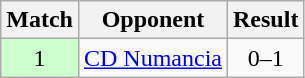<table class="wikitable" style="font-size:100%; text-align:center">
<tr>
<th>Match</th>
<th>Opponent</th>
<th>Result</th>
</tr>
<tr>
<td bgcolor=#CCFFCC>1</td>
<td><a href='#'>CD Numancia</a></td>
<td>0–1</td>
</tr>
</table>
